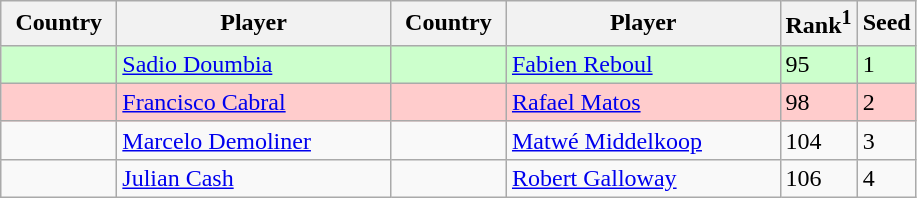<table class="sortable wikitable">
<tr>
<th width="70">Country</th>
<th width="175">Player</th>
<th width="70">Country</th>
<th width="175">Player</th>
<th>Rank<sup>1</sup></th>
<th>Seed</th>
</tr>
<tr bgcolor=#cfc>
<td></td>
<td><a href='#'>Sadio Doumbia</a></td>
<td></td>
<td><a href='#'>Fabien Reboul</a></td>
<td>95</td>
<td>1</td>
</tr>
<tr bgcolor=#fcc>
<td></td>
<td><a href='#'>Francisco Cabral</a></td>
<td></td>
<td><a href='#'>Rafael Matos</a></td>
<td>98</td>
<td>2</td>
</tr>
<tr>
<td></td>
<td><a href='#'>Marcelo Demoliner</a></td>
<td></td>
<td><a href='#'>Matwé Middelkoop</a></td>
<td>104</td>
<td>3</td>
</tr>
<tr>
<td></td>
<td><a href='#'>Julian Cash</a></td>
<td></td>
<td><a href='#'>Robert Galloway</a></td>
<td>106</td>
<td>4</td>
</tr>
</table>
